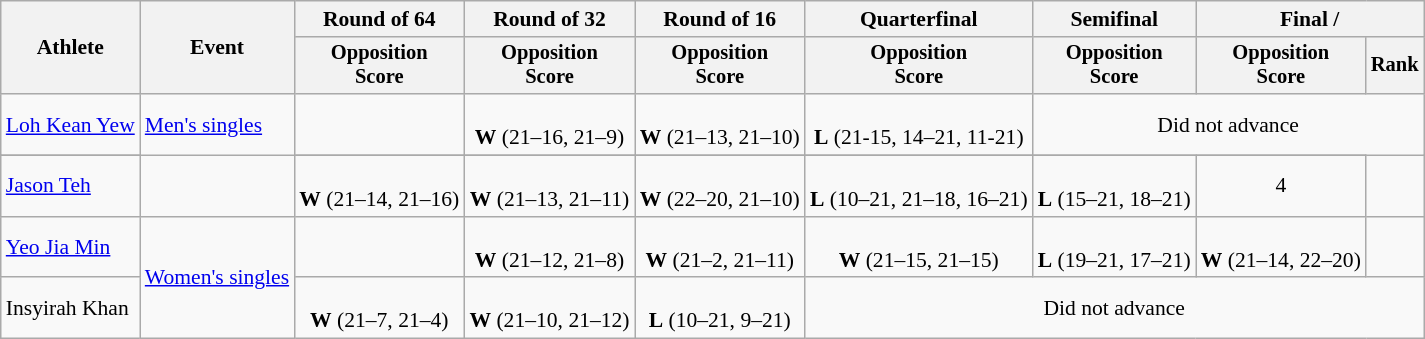<table class=wikitable style="font-size:90%">
<tr>
<th rowspan=2>Athlete</th>
<th rowspan=2>Event</th>
<th>Round of 64</th>
<th>Round of 32</th>
<th>Round of 16</th>
<th>Quarterfinal</th>
<th>Semifinal</th>
<th colspan=2>Final / </th>
</tr>
<tr style="font-size:95%">
<th>Opposition<br>Score</th>
<th>Opposition<br>Score</th>
<th>Opposition<br>Score</th>
<th>Opposition<br>Score</th>
<th>Opposition<br>Score</th>
<th>Opposition<br>Score</th>
<th>Rank</th>
</tr>
<tr align=center>
<td align=left><a href='#'>Loh Kean Yew</a></td>
<td align=left rowspan=2><a href='#'>Men's singles</a></td>
<td></td>
<td><br><strong>W</strong> (21–16, 21–9)</td>
<td><br><strong>W</strong> (21–13, 21–10)</td>
<td><br> <strong>L</strong> (21-15, 14–21, 11-21)</td>
<td colspan="3">Did not advance</td>
</tr>
<tr align=center>
</tr>
<tr align=center>
<td align=left><a href='#'>Jason Teh</a></td>
<td></td>
<td><br><strong>W</strong> (21–14, 21–16)</td>
<td><br><strong>W</strong> (21–13, 21–11)</td>
<td><br><strong>W</strong> (22–20, 21–10)</td>
<td><br><strong>L</strong> (10–21, 21–18, 16–21)</td>
<td><br> <strong>L</strong> (15–21, 18–21)</td>
<td>4</td>
</tr>
<tr align=center>
<td align=left><a href='#'>Yeo Jia Min</a></td>
<td align=left rowspan=2><a href='#'>Women's singles</a></td>
<td></td>
<td><br><strong>W</strong> (21–12, 21–8)</td>
<td><br><strong>W</strong> (21–2, 21–11)</td>
<td><br> <strong>W</strong> (21–15, 21–15)</td>
<td><br> <strong>L</strong> (19–21, 17–21)</td>
<td> <br> <strong>W</strong> (21–14, 22–20)</td>
<td></td>
</tr>
<tr align=center>
<td align=left>Insyirah Khan</td>
<td><br><strong>W</strong> (21–7, 21–4)</td>
<td><br><strong>W</strong> (21–10, 21–12)</td>
<td><br><strong>L</strong> (10–21, 9–21)</td>
<td colspan="4">Did not advance</td>
</tr>
</table>
